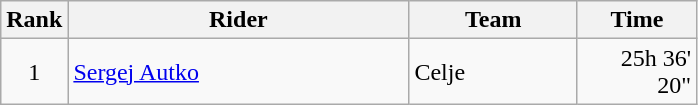<table class="wikitable">
<tr>
<th>Rank</th>
<th>Rider</th>
<th>Team</th>
<th>Time</th>
</tr>
<tr>
<td align=center>1</td>
<td width=220> <a href='#'>Sergej Autko</a> </td>
<td width=105>Celje</td>
<td width=72 align=right>25h 36' 20"</td>
</tr>
</table>
